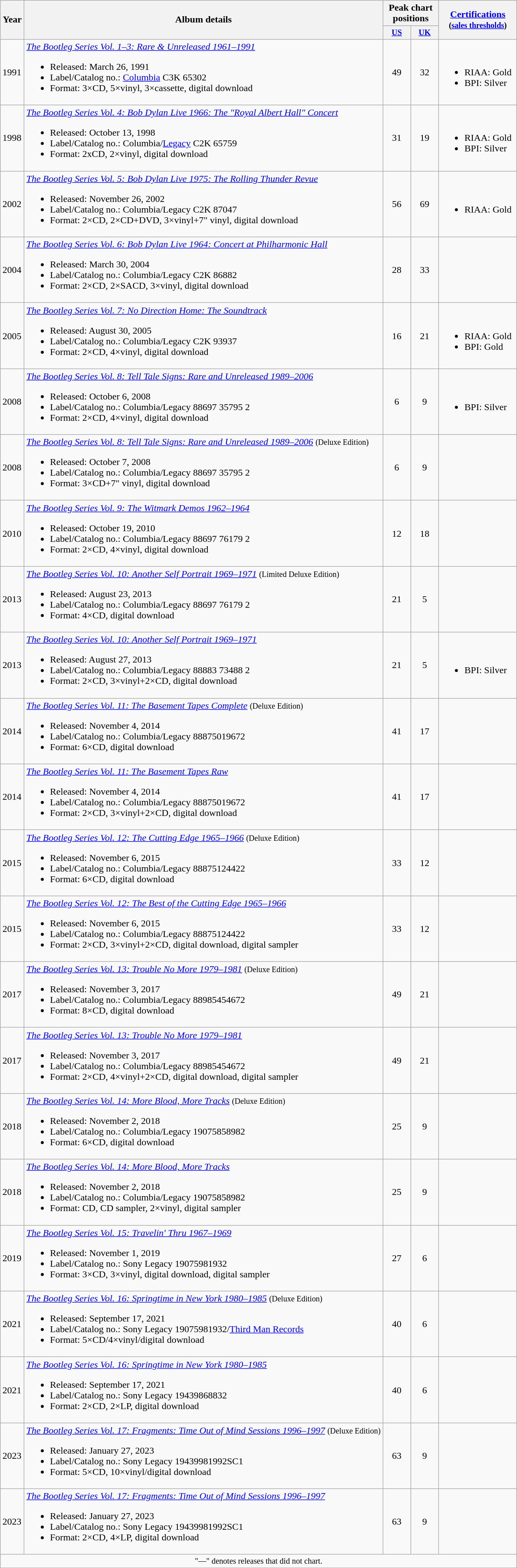<table class="wikitable">
<tr>
<th rowspan="2" style="width:33px;">Year</th>
<th rowspan="2" style=>Album details</th>
<th colspan="2">Peak chart positions</th>
<th rowspan="2" style="width:125px;"><a href='#'>Certifications</a><br><small>(<a href='#'>sales thresholds</a>)</small></th>
</tr>
<tr>
<th style="width:3em;font-size:85%"><a href='#'>US</a><br></th>
<th style="width:3em;font-size:85%"><a href='#'>UK</a><br></th>
</tr>
<tr>
<td>1991</td>
<td><em><a href='#'>The Bootleg Series Vol. 1–3: Rare & Unreleased 1961–1991</a></em><br><ul><li>Released: March 26, 1991</li><li>Label/Catalog no.: <a href='#'>Columbia</a> C3K 65302</li><li>Format: 3×CD, 5×vinyl, 3×cassette, digital download</li></ul></td>
<td style="text-align:center;">49</td>
<td style="text-align:center;">32</td>
<td><br><ul><li>RIAA: Gold</li><li>BPI: Silver</li></ul></td>
</tr>
<tr>
<td>1998</td>
<td><em><a href='#'>The Bootleg Series Vol. 4: Bob Dylan Live 1966: The "Royal Albert Hall" Concert</a></em><br><ul><li>Released: October 13, 1998</li><li>Label/Catalog no.: Columbia/<a href='#'>Legacy</a> C2K 65759</li><li>Format: 2xCD, 2×vinyl, digital download</li></ul></td>
<td style="text-align:center;">31</td>
<td style="text-align:center;">19</td>
<td><br><ul><li>RIAA: Gold</li><li>BPI: Silver</li></ul></td>
</tr>
<tr>
<td>2002</td>
<td><em><a href='#'>The Bootleg Series Vol. 5: Bob Dylan Live 1975: The Rolling Thunder Revue</a></em><br><ul><li>Released: November 26, 2002</li><li>Label/Catalog no.: Columbia/Legacy C2K 87047</li><li>Format: 2×CD, 2×CD+DVD, 3×vinyl+7" vinyl, digital download</li></ul></td>
<td style="text-align:center;">56</td>
<td style="text-align:center;">69</td>
<td><br><ul><li>RIAA: Gold</li></ul></td>
</tr>
<tr>
<td>2004</td>
<td><em><a href='#'>The Bootleg Series Vol. 6: Bob Dylan Live 1964: Concert at Philharmonic Hall</a></em><br><ul><li>Released: March 30, 2004</li><li>Label/Catalog no.: Columbia/Legacy C2K 86882</li><li>Format: 2×CD, 2×SACD, 3×vinyl, digital download</li></ul></td>
<td style="text-align:center;">28</td>
<td style="text-align:center;">33</td>
<td></td>
</tr>
<tr>
<td>2005</td>
<td><em><a href='#'>The Bootleg Series Vol. 7: No Direction Home: The Soundtrack</a></em><br><ul><li>Released: August 30, 2005</li><li>Label/Catalog no.: Columbia/Legacy C2K 93937</li><li>Format: 2×CD, 4×vinyl, digital download</li></ul></td>
<td style="text-align:center;">16</td>
<td style="text-align:center;">21</td>
<td><br><ul><li>RIAA: Gold</li><li>BPI: Gold</li></ul></td>
</tr>
<tr>
<td>2008</td>
<td><em><a href='#'>The Bootleg Series Vol. 8: Tell Tale Signs: Rare and Unreleased 1989–2006</a></em><br><ul><li>Released: October 6, 2008</li><li>Label/Catalog no.: Columbia/Legacy  88697 35795 2</li><li>Format: 2×CD, 4×vinyl, digital download</li></ul></td>
<td style="text-align:center;">6</td>
<td style="text-align:center;">9</td>
<td><br><ul><li>BPI: Silver</li></ul></td>
</tr>
<tr>
<td>2008</td>
<td><em><a href='#'>The Bootleg Series Vol. 8: Tell Tale Signs: Rare and Unreleased 1989–2006</a></em> <small>(Deluxe Edition)</small><br><ul><li>Released: October 7, 2008</li><li>Label/Catalog no.: Columbia/Legacy 88697 35795 2</li><li>Format: 3×CD+7" vinyl, digital download</li></ul></td>
<td style="text-align:center;">6</td>
<td style="text-align:center;">9</td>
<td></td>
</tr>
<tr>
<td>2010</td>
<td><em><a href='#'>The Bootleg Series Vol. 9: The Witmark Demos 1962–1964</a></em><br><ul><li>Released: October 19, 2010</li><li>Label/Catalog no.: Columbia/Legacy 88697 76179 2</li><li>Format: 2×CD, 4×vinyl, digital download</li></ul></td>
<td style="text-align:center;">12</td>
<td style="text-align:center;">18</td>
<td></td>
</tr>
<tr>
<td>2013</td>
<td><em><a href='#'>The Bootleg Series Vol. 10: Another Self Portrait 1969–1971</a></em> <small>(Limited Deluxe Edition)</small><br><ul><li>Released: August 23, 2013</li><li>Label/Catalog no.: Columbia/Legacy 88697 76179 2</li><li>Format: 4×CD, digital download</li></ul></td>
<td style="text-align:center;">21</td>
<td style="text-align:center;">5</td>
<td></td>
</tr>
<tr>
<td>2013</td>
<td><em><a href='#'>The Bootleg Series Vol. 10: Another Self Portrait 1969–1971</a></em><br><ul><li>Released: August 27, 2013</li><li>Label/Catalog no.: Columbia/Legacy 88883 73488 2</li><li>Format: 2×CD, 3×vinyl+2×CD, digital download</li></ul></td>
<td style="text-align:center;">21</td>
<td style="text-align:center;">5</td>
<td><br><ul><li>BPI: Silver</li></ul></td>
</tr>
<tr>
<td>2014</td>
<td><em><a href='#'>The Bootleg Series Vol. 11: The Basement Tapes Complete</a></em> <small>(Deluxe Edition)</small><br><ul><li>Released: November 4, 2014</li><li>Label/Catalog no.: Columbia/Legacy 88875019672</li><li>Format: 6×CD, digital download</li></ul></td>
<td style="text-align:center;">41</td>
<td style="text-align:center;">17</td>
<td></td>
</tr>
<tr>
<td>2014</td>
<td><em><a href='#'>The Bootleg Series Vol. 11: The Basement Tapes Raw</a></em><br><ul><li>Released: November 4, 2014</li><li>Label/Catalog no.: Columbia/Legacy 88875019672</li><li>Format: 2×CD, 3×vinyl+2×CD, digital download</li></ul></td>
<td style="text-align:center;">41</td>
<td style="text-align:center;">17</td>
<td></td>
</tr>
<tr>
<td>2015</td>
<td><em><a href='#'>The Bootleg Series Vol. 12: The Cutting Edge 1965–1966</a></em> <small>(Deluxe Edition)</small><br><ul><li>Released: November 6, 2015</li><li>Label/Catalog no.: Columbia/Legacy 88875124422</li><li>Format: 6×CD, digital download</li></ul></td>
<td style="text-align:center;">33</td>
<td style="text-align:center;">12</td>
<td></td>
</tr>
<tr>
<td>2015</td>
<td><em><a href='#'>The Bootleg Series Vol. 12: The Best of the Cutting Edge 1965–1966</a></em><br><ul><li>Released: November 6, 2015</li><li>Label/Catalog no.: Columbia/Legacy 88875124422</li><li>Format: 2×CD, 3×vinyl+2×CD, digital download, digital sampler</li></ul></td>
<td style="text-align:center;">33</td>
<td style="text-align:center;">12</td>
<td></td>
</tr>
<tr>
<td>2017</td>
<td><em><a href='#'>The Bootleg Series Vol. 13: Trouble No More 1979–1981</a></em> <small>(Deluxe Edition)</small><br><ul><li>Released: November 3, 2017</li><li>Label/Catalog no.: Columbia/Legacy 88985454672</li><li>Format: 8×CD, digital download</li></ul></td>
<td style="text-align:center;">49</td>
<td style="text-align:center;">21</td>
<td></td>
</tr>
<tr>
<td>2017</td>
<td><em><a href='#'>The Bootleg Series Vol. 13: Trouble No More 1979–1981</a></em><br><ul><li>Released: November 3, 2017</li><li>Label/Catalog no.: Columbia/Legacy 88985454672</li><li>Format: 2×CD, 4×vinyl+2×CD, digital download, digital sampler</li></ul></td>
<td style="text-align:center;">49</td>
<td style="text-align:center;">21</td>
<td></td>
</tr>
<tr>
<td>2018</td>
<td><em><a href='#'>The Bootleg Series Vol. 14: More Blood, More Tracks</a></em> <small>(Deluxe Edition)</small><br><ul><li>Released: November 2, 2018</li><li>Label/Catalog no.: Columbia/Legacy 19075858982</li><li>Format: 6×CD, digital download</li></ul></td>
<td style="text-align:center;">25</td>
<td style="text-align:center;">9</td>
<td></td>
</tr>
<tr>
<td>2018</td>
<td><em><a href='#'>The Bootleg Series Vol. 14: More Blood, More Tracks</a></em><br><ul><li>Released: November 2, 2018</li><li>Label/Catalog no.: Columbia/Legacy 19075858982</li><li>Format: CD, CD sampler, 2×vinyl, digital sampler</li></ul></td>
<td style="text-align:center;">25</td>
<td style="text-align:center;">9</td>
<td></td>
</tr>
<tr>
<td>2019</td>
<td><em><a href='#'>The Bootleg Series Vol. 15: Travelin' Thru 1967–1969</a></em><br><ul><li>Released: November 1, 2019</li><li>Label/Catalog no.: Sony Legacy 19075981932</li><li>Format: 3×CD, 3×vinyl, digital download, digital sampler</li></ul></td>
<td style="text-align:center;">27</td>
<td style="text-align:center;">6</td>
<td></td>
</tr>
<tr>
<td>2021</td>
<td><em><a href='#'>The Bootleg Series Vol. 16: Springtime in New York 1980–1985</a></em> <small>(Deluxe Edition)</small><br><ul><li>Released: September 17, 2021</li><li>Label/Catalog no.: Sony Legacy 19075981932/<a href='#'>Third Man Records</a></li><li>Format: 5×CD/4×vinyl/digital download</li></ul></td>
<td style="text-align:center;">40</td>
<td style="text-align:center;">6</td>
<td></td>
</tr>
<tr>
<td>2021</td>
<td><em><a href='#'>The Bootleg Series Vol. 16: Springtime in New York 1980–1985</a></em><br><ul><li>Released: September 17, 2021</li><li>Label/Catalog no.: Sony Legacy 19439868832</li><li>Format: 2×CD, 2×LP, digital download</li></ul></td>
<td style="text-align:center;">40</td>
<td style="text-align:center;">6</td>
<td></td>
</tr>
<tr>
<td>2023</td>
<td><em><a href='#'>The Bootleg Series Vol. 17: Fragments: Time Out of Mind Sessions 1996–1997</a></em> <small>(Deluxe Edition)</small><br><ul><li>Released: January 27, 2023</li><li>Label/Catalog no.: Sony Legacy 19439981992SC1</li><li>Format: 5×CD, 10×vinyl/digital download</li></ul></td>
<td style="text-align:center;">63</td>
<td style="text-align:center;">9</td>
<td></td>
</tr>
<tr>
<td>2023</td>
<td><em><a href='#'>The Bootleg Series Vol. 17: Fragments: Time Out of Mind Sessions 1996–1997</a></em><br><ul><li>Released: January 27, 2023</li><li>Label/Catalog no.: Sony Legacy 19439981992SC1</li><li>Format: 2×CD, 4×LP, digital download</li></ul></td>
<td style="text-align:center;">63</td>
<td style="text-align:center;">9</td>
<td></td>
</tr>
<tr>
<td colspan="11" style="text-align:center; font-size:85%;">"—" denotes releases that did not chart.</td>
</tr>
</table>
